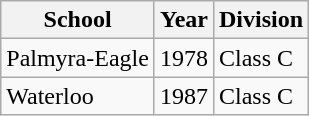<table class="wikitable">
<tr>
<th>School</th>
<th>Year</th>
<th>Division</th>
</tr>
<tr>
<td>Palmyra-Eagle</td>
<td>1978</td>
<td>Class C</td>
</tr>
<tr>
<td>Waterloo</td>
<td>1987</td>
<td>Class C</td>
</tr>
</table>
